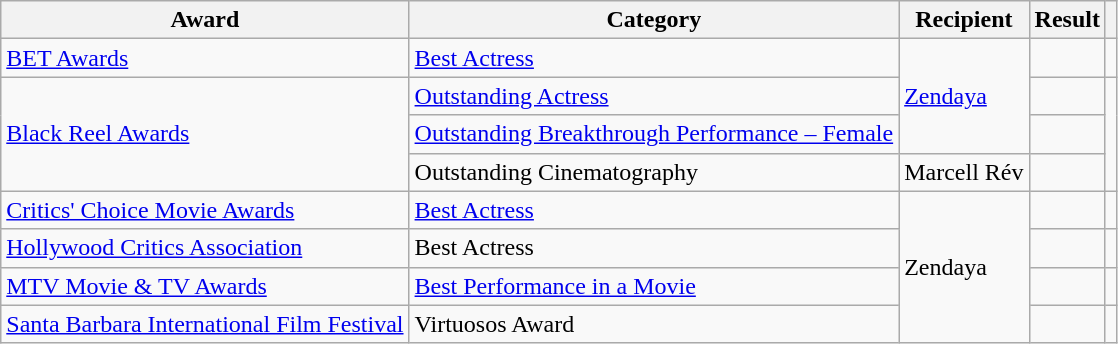<table class="wikitable sortable">
<tr style="text-align:center;">
<th scope="col">Award</th>
<th scope="col">Category</th>
<th scope="col">Recipient</th>
<th scope="col">Result</th>
<th scope="col" class="unsortable"></th>
</tr>
<tr>
<td><a href='#'>BET Awards</a></td>
<td><a href='#'>Best Actress</a></td>
<td rowspan="3"><a href='#'>Zendaya</a></td>
<td></td>
<td style="text-align: center;"></td>
</tr>
<tr>
<td rowspan="3"><a href='#'>Black Reel Awards</a></td>
<td><a href='#'>Outstanding Actress</a></td>
<td></td>
<td rowspan="3" style="text-align:center;"></td>
</tr>
<tr>
<td><a href='#'>Outstanding Breakthrough Performance – Female</a></td>
<td></td>
</tr>
<tr>
<td>Outstanding Cinematography</td>
<td>Marcell Rév</td>
<td></td>
</tr>
<tr>
<td><a href='#'>Critics' Choice Movie Awards</a></td>
<td><a href='#'>Best Actress</a></td>
<td rowspan="4">Zendaya</td>
<td></td>
<td style="text-align:center;"></td>
</tr>
<tr>
<td><a href='#'>Hollywood Critics Association</a></td>
<td>Best Actress</td>
<td></td>
<td style="text-align:center;"></td>
</tr>
<tr>
<td><a href='#'>MTV Movie & TV Awards</a></td>
<td><a href='#'>Best Performance in a Movie</a></td>
<td></td>
<td style="text-align:center;"></td>
</tr>
<tr>
<td><a href='#'>Santa Barbara International Film Festival</a></td>
<td>Virtuosos Award</td>
<td></td>
<td style="text-align:center;"></td>
</tr>
</table>
